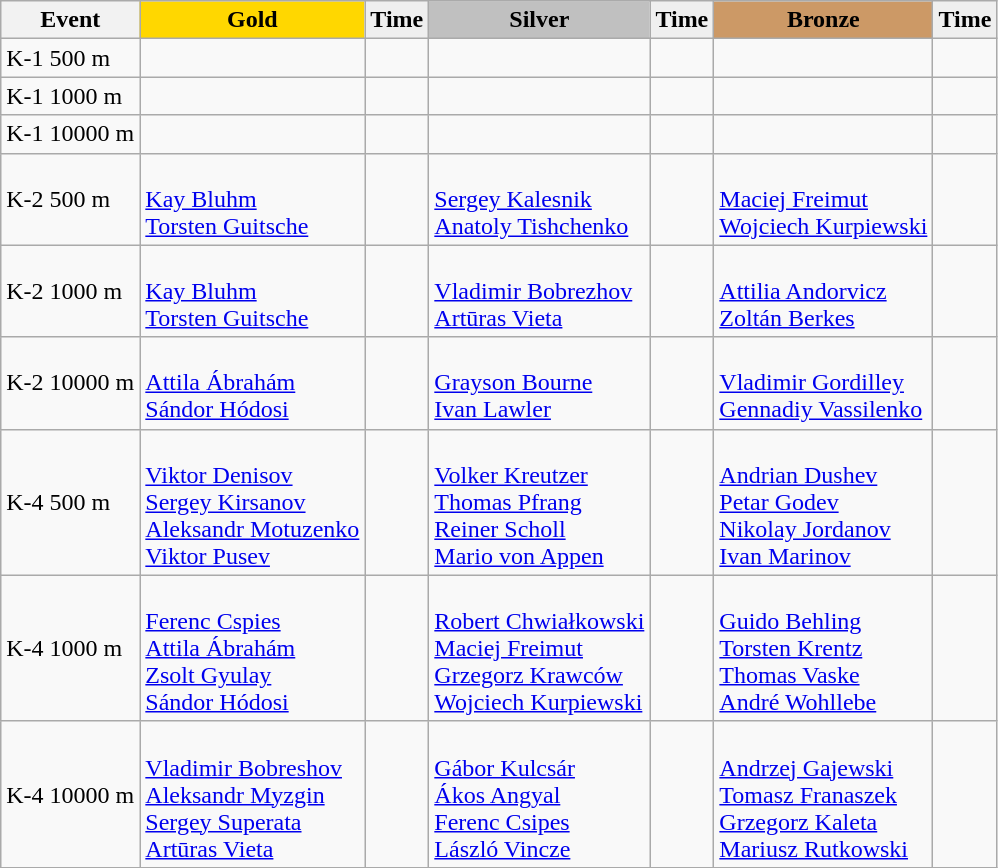<table class="wikitable">
<tr>
<th>Event</th>
<td align=center bgcolor="gold"><strong>Gold</strong></td>
<td align=center bgcolor="EFEFEF"><strong>Time</strong></td>
<td align=center bgcolor="silver"><strong>Silver</strong></td>
<td align=center bgcolor="EFEFEF"><strong>Time</strong></td>
<td align=center bgcolor="CC9966"><strong>Bronze</strong></td>
<td align=center bgcolor="EFEFEF"><strong>Time</strong></td>
</tr>
<tr>
<td>K-1 500 m</td>
<td></td>
<td></td>
<td></td>
<td></td>
<td></td>
<td></td>
</tr>
<tr>
<td>K-1 1000 m</td>
<td></td>
<td></td>
<td></td>
<td></td>
<td></td>
<td></td>
</tr>
<tr>
<td>K-1 10000 m</td>
<td></td>
<td></td>
<td></td>
<td></td>
<td></td>
<td></td>
</tr>
<tr>
<td>K-2 500 m</td>
<td><br><a href='#'>Kay Bluhm</a><br><a href='#'>Torsten Guitsche</a></td>
<td></td>
<td><br><a href='#'>Sergey Kalesnik</a><br><a href='#'>Anatoly Tishchenko</a></td>
<td></td>
<td><br><a href='#'>Maciej Freimut</a><br><a href='#'>Wojciech Kurpiewski</a></td>
<td></td>
</tr>
<tr>
<td>K-2 1000 m</td>
<td><br><a href='#'>Kay Bluhm</a><br><a href='#'>Torsten Guitsche</a></td>
<td></td>
<td><br><a href='#'>Vladimir Bobrezhov</a><br><a href='#'>Artūras Vieta</a></td>
<td></td>
<td><br><a href='#'>Attilia Andorvicz</a><br><a href='#'>Zoltán Berkes</a></td>
<td></td>
</tr>
<tr>
<td>K-2 10000 m</td>
<td><br><a href='#'>Attila Ábrahám</a><br><a href='#'>Sándor Hódosi</a></td>
<td></td>
<td><br><a href='#'>Grayson Bourne</a><br><a href='#'>Ivan Lawler</a></td>
<td></td>
<td><br><a href='#'>Vladimir Gordilley</a><br><a href='#'>Gennadiy Vassilenko</a></td>
<td></td>
</tr>
<tr>
<td>K-4 500 m</td>
<td><br><a href='#'>Viktor Denisov</a><br><a href='#'>Sergey Kirsanov</a><br><a href='#'>Aleksandr Motuzenko</a><br><a href='#'>Viktor Pusev</a></td>
<td></td>
<td><br><a href='#'>Volker Kreutzer</a><br><a href='#'>Thomas Pfrang</a><br><a href='#'>Reiner Scholl</a><br><a href='#'>Mario von Appen</a></td>
<td></td>
<td><br><a href='#'>Andrian Dushev</a><br><a href='#'>Petar Godev</a><br><a href='#'>Nikolay Jordanov</a><br><a href='#'>Ivan Marinov</a></td>
<td></td>
</tr>
<tr>
<td>K-4 1000 m</td>
<td><br><a href='#'>Ferenc Cspies</a><br><a href='#'>Attila Ábrahám</a><br><a href='#'>Zsolt Gyulay</a><br><a href='#'>Sándor Hódosi</a></td>
<td></td>
<td><br><a href='#'>Robert Chwiałkowski</a><br><a href='#'>Maciej Freimut</a><br><a href='#'>Grzegorz Krawców</a><br><a href='#'>Wojciech Kurpiewski</a></td>
<td></td>
<td><br><a href='#'>Guido Behling</a><br><a href='#'>Torsten Krentz</a><br><a href='#'>Thomas Vaske</a><br><a href='#'>André Wohllebe</a></td>
<td></td>
</tr>
<tr>
<td>K-4 10000 m</td>
<td><br><a href='#'>Vladimir Bobreshov</a><br><a href='#'>Aleksandr Myzgin</a><br><a href='#'>Sergey Superata</a><br><a href='#'>Artūras Vieta</a></td>
<td></td>
<td><br><a href='#'>Gábor Kulcsár</a><br><a href='#'>Ákos Angyal</a><br><a href='#'>Ferenc Csipes</a><br><a href='#'>László Vincze</a></td>
<td></td>
<td><br><a href='#'>Andrzej Gajewski</a><br><a href='#'>Tomasz Franaszek</a><br><a href='#'>Grzegorz Kaleta</a><br><a href='#'>Mariusz Rutkowski</a></td>
<td></td>
</tr>
</table>
